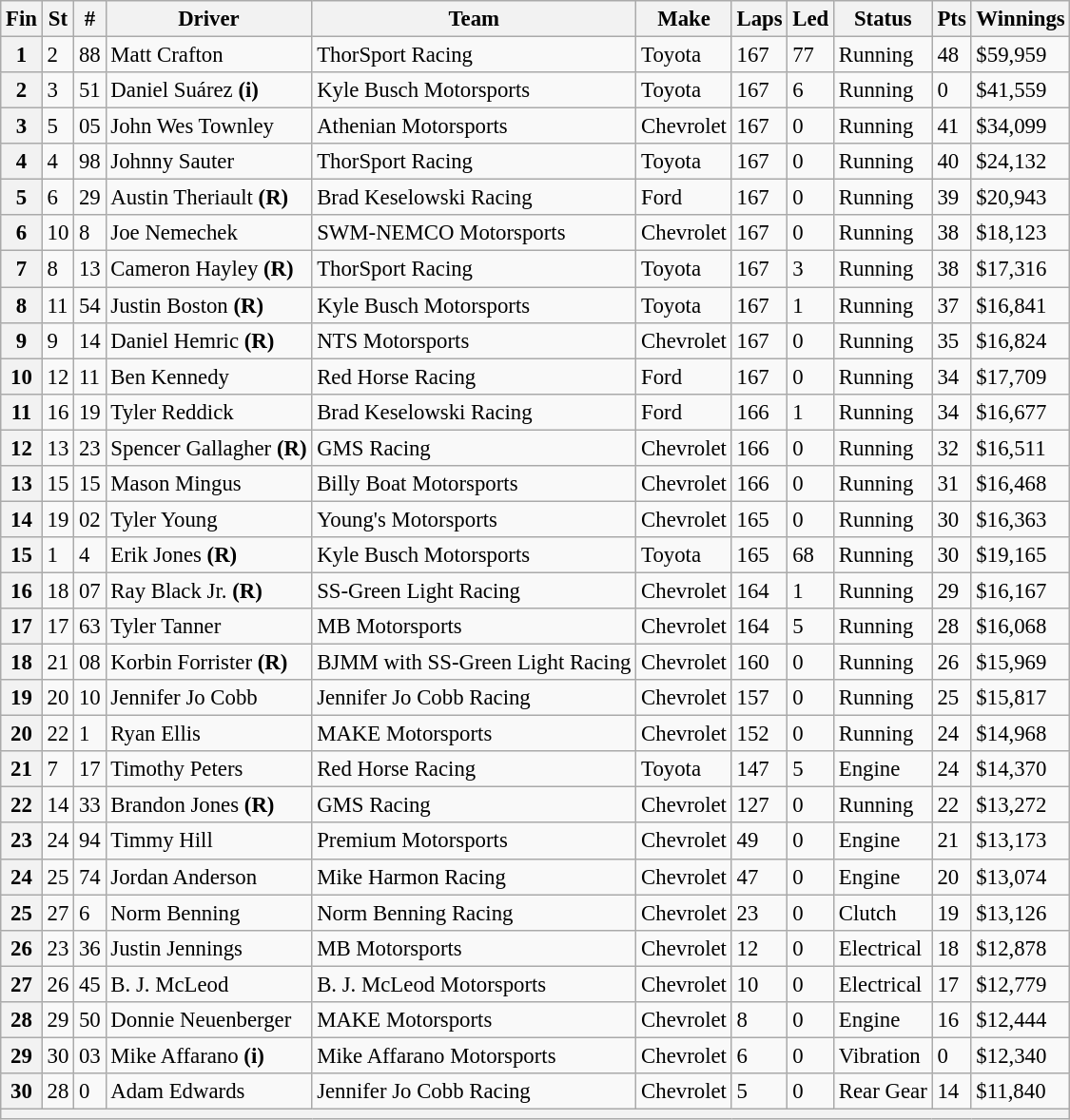<table class="wikitable" style="font-size:95%">
<tr>
<th>Fin</th>
<th>St</th>
<th>#</th>
<th>Driver</th>
<th>Team</th>
<th>Make</th>
<th>Laps</th>
<th>Led</th>
<th>Status</th>
<th>Pts</th>
<th>Winnings</th>
</tr>
<tr>
<th>1</th>
<td>2</td>
<td>88</td>
<td>Matt Crafton</td>
<td>ThorSport Racing</td>
<td>Toyota</td>
<td>167</td>
<td>77</td>
<td>Running</td>
<td>48</td>
<td>$59,959</td>
</tr>
<tr>
<th>2</th>
<td>3</td>
<td>51</td>
<td>Daniel Suárez <strong>(i)</strong></td>
<td>Kyle Busch Motorsports</td>
<td>Toyota</td>
<td>167</td>
<td>6</td>
<td>Running</td>
<td>0</td>
<td>$41,559</td>
</tr>
<tr>
<th>3</th>
<td>5</td>
<td>05</td>
<td>John Wes Townley</td>
<td>Athenian Motorsports</td>
<td>Chevrolet</td>
<td>167</td>
<td>0</td>
<td>Running</td>
<td>41</td>
<td>$34,099</td>
</tr>
<tr>
<th>4</th>
<td>4</td>
<td>98</td>
<td>Johnny Sauter</td>
<td>ThorSport Racing</td>
<td>Toyota</td>
<td>167</td>
<td>0</td>
<td>Running</td>
<td>40</td>
<td>$24,132</td>
</tr>
<tr>
<th>5</th>
<td>6</td>
<td>29</td>
<td>Austin Theriault <strong>(R)</strong></td>
<td>Brad Keselowski Racing</td>
<td>Ford</td>
<td>167</td>
<td>0</td>
<td>Running</td>
<td>39</td>
<td>$20,943</td>
</tr>
<tr>
<th>6</th>
<td>10</td>
<td>8</td>
<td>Joe Nemechek</td>
<td>SWM-NEMCO Motorsports</td>
<td>Chevrolet</td>
<td>167</td>
<td>0</td>
<td>Running</td>
<td>38</td>
<td>$18,123</td>
</tr>
<tr>
<th>7</th>
<td>8</td>
<td>13</td>
<td>Cameron Hayley <strong>(R)</strong></td>
<td>ThorSport Racing</td>
<td>Toyota</td>
<td>167</td>
<td>3</td>
<td>Running</td>
<td>38</td>
<td>$17,316</td>
</tr>
<tr>
<th>8</th>
<td>11</td>
<td>54</td>
<td>Justin Boston <strong>(R)</strong></td>
<td>Kyle Busch Motorsports</td>
<td>Toyota</td>
<td>167</td>
<td>1</td>
<td>Running</td>
<td>37</td>
<td>$16,841</td>
</tr>
<tr>
<th>9</th>
<td>9</td>
<td>14</td>
<td>Daniel Hemric <strong>(R)</strong></td>
<td>NTS Motorsports</td>
<td>Chevrolet</td>
<td>167</td>
<td>0</td>
<td>Running</td>
<td>35</td>
<td>$16,824</td>
</tr>
<tr>
<th>10</th>
<td>12</td>
<td>11</td>
<td>Ben Kennedy</td>
<td>Red Horse Racing</td>
<td>Ford</td>
<td>167</td>
<td>0</td>
<td>Running</td>
<td>34</td>
<td>$17,709</td>
</tr>
<tr>
<th>11</th>
<td>16</td>
<td>19</td>
<td>Tyler Reddick</td>
<td>Brad Keselowski Racing</td>
<td>Ford</td>
<td>166</td>
<td>1</td>
<td>Running</td>
<td>34</td>
<td>$16,677</td>
</tr>
<tr>
<th>12</th>
<td>13</td>
<td>23</td>
<td>Spencer Gallagher <strong>(R)</strong></td>
<td>GMS Racing</td>
<td>Chevrolet</td>
<td>166</td>
<td>0</td>
<td>Running</td>
<td>32</td>
<td>$16,511</td>
</tr>
<tr>
<th>13</th>
<td>15</td>
<td>15</td>
<td>Mason Mingus</td>
<td>Billy Boat Motorsports</td>
<td>Chevrolet</td>
<td>166</td>
<td>0</td>
<td>Running</td>
<td>31</td>
<td>$16,468</td>
</tr>
<tr>
<th>14</th>
<td>19</td>
<td>02</td>
<td>Tyler Young</td>
<td>Young's Motorsports</td>
<td>Chevrolet</td>
<td>165</td>
<td>0</td>
<td>Running</td>
<td>30</td>
<td>$16,363</td>
</tr>
<tr>
<th>15</th>
<td>1</td>
<td>4</td>
<td>Erik Jones <strong>(R)</strong></td>
<td>Kyle Busch Motorsports</td>
<td>Toyota</td>
<td>165</td>
<td>68</td>
<td>Running</td>
<td>30</td>
<td>$19,165</td>
</tr>
<tr>
<th>16</th>
<td>18</td>
<td>07</td>
<td>Ray Black Jr. <strong>(R)</strong></td>
<td>SS-Green Light Racing</td>
<td>Chevrolet</td>
<td>164</td>
<td>1</td>
<td>Running</td>
<td>29</td>
<td>$16,167</td>
</tr>
<tr>
<th>17</th>
<td>17</td>
<td>63</td>
<td>Tyler Tanner</td>
<td>MB Motorsports</td>
<td>Chevrolet</td>
<td>164</td>
<td>5</td>
<td>Running</td>
<td>28</td>
<td>$16,068</td>
</tr>
<tr>
<th>18</th>
<td>21</td>
<td>08</td>
<td>Korbin Forrister <strong>(R)</strong></td>
<td>BJMM with SS-Green Light Racing</td>
<td>Chevrolet</td>
<td>160</td>
<td>0</td>
<td>Running</td>
<td>26</td>
<td>$15,969</td>
</tr>
<tr>
<th>19</th>
<td>20</td>
<td>10</td>
<td>Jennifer Jo Cobb</td>
<td>Jennifer Jo Cobb Racing</td>
<td>Chevrolet</td>
<td>157</td>
<td>0</td>
<td>Running</td>
<td>25</td>
<td>$15,817</td>
</tr>
<tr>
<th>20</th>
<td>22</td>
<td>1</td>
<td>Ryan Ellis</td>
<td>MAKE Motorsports</td>
<td>Chevrolet</td>
<td>152</td>
<td>0</td>
<td>Running</td>
<td>24</td>
<td>$14,968</td>
</tr>
<tr>
<th>21</th>
<td>7</td>
<td>17</td>
<td>Timothy Peters</td>
<td>Red Horse Racing</td>
<td>Toyota</td>
<td>147</td>
<td>5</td>
<td>Engine</td>
<td>24</td>
<td>$14,370</td>
</tr>
<tr>
<th>22</th>
<td>14</td>
<td>33</td>
<td>Brandon Jones <strong>(R)</strong></td>
<td>GMS Racing</td>
<td>Chevrolet</td>
<td>127</td>
<td>0</td>
<td>Running</td>
<td>22</td>
<td>$13,272</td>
</tr>
<tr>
<th>23</th>
<td>24</td>
<td>94</td>
<td>Timmy Hill</td>
<td>Premium Motorsports</td>
<td>Chevrolet</td>
<td>49</td>
<td>0</td>
<td>Engine</td>
<td>21</td>
<td>$13,173</td>
</tr>
<tr>
<th>24</th>
<td>25</td>
<td>74</td>
<td>Jordan Anderson</td>
<td>Mike Harmon Racing</td>
<td>Chevrolet</td>
<td>47</td>
<td>0</td>
<td>Engine</td>
<td>20</td>
<td>$13,074</td>
</tr>
<tr>
<th>25</th>
<td>27</td>
<td>6</td>
<td>Norm Benning</td>
<td>Norm Benning Racing</td>
<td>Chevrolet</td>
<td>23</td>
<td>0</td>
<td>Clutch</td>
<td>19</td>
<td>$13,126</td>
</tr>
<tr>
<th>26</th>
<td>23</td>
<td>36</td>
<td>Justin Jennings</td>
<td>MB Motorsports</td>
<td>Chevrolet</td>
<td>12</td>
<td>0</td>
<td>Electrical</td>
<td>18</td>
<td>$12,878</td>
</tr>
<tr>
<th>27</th>
<td>26</td>
<td>45</td>
<td>B. J. McLeod</td>
<td>B. J. McLeod Motorsports</td>
<td>Chevrolet</td>
<td>10</td>
<td>0</td>
<td>Electrical</td>
<td>17</td>
<td>$12,779</td>
</tr>
<tr>
<th>28</th>
<td>29</td>
<td>50</td>
<td>Donnie Neuenberger</td>
<td>MAKE Motorsports</td>
<td>Chevrolet</td>
<td>8</td>
<td>0</td>
<td>Engine</td>
<td>16</td>
<td>$12,444</td>
</tr>
<tr>
<th>29</th>
<td>30</td>
<td>03</td>
<td>Mike Affarano <strong>(i)</strong></td>
<td>Mike Affarano Motorsports</td>
<td>Chevrolet</td>
<td>6</td>
<td>0</td>
<td>Vibration</td>
<td>0</td>
<td>$12,340</td>
</tr>
<tr>
<th>30</th>
<td>28</td>
<td>0</td>
<td>Adam Edwards</td>
<td>Jennifer Jo Cobb Racing</td>
<td>Chevrolet</td>
<td>5</td>
<td>0</td>
<td>Rear Gear</td>
<td>14</td>
<td>$11,840</td>
</tr>
<tr>
<th colspan="11"></th>
</tr>
</table>
